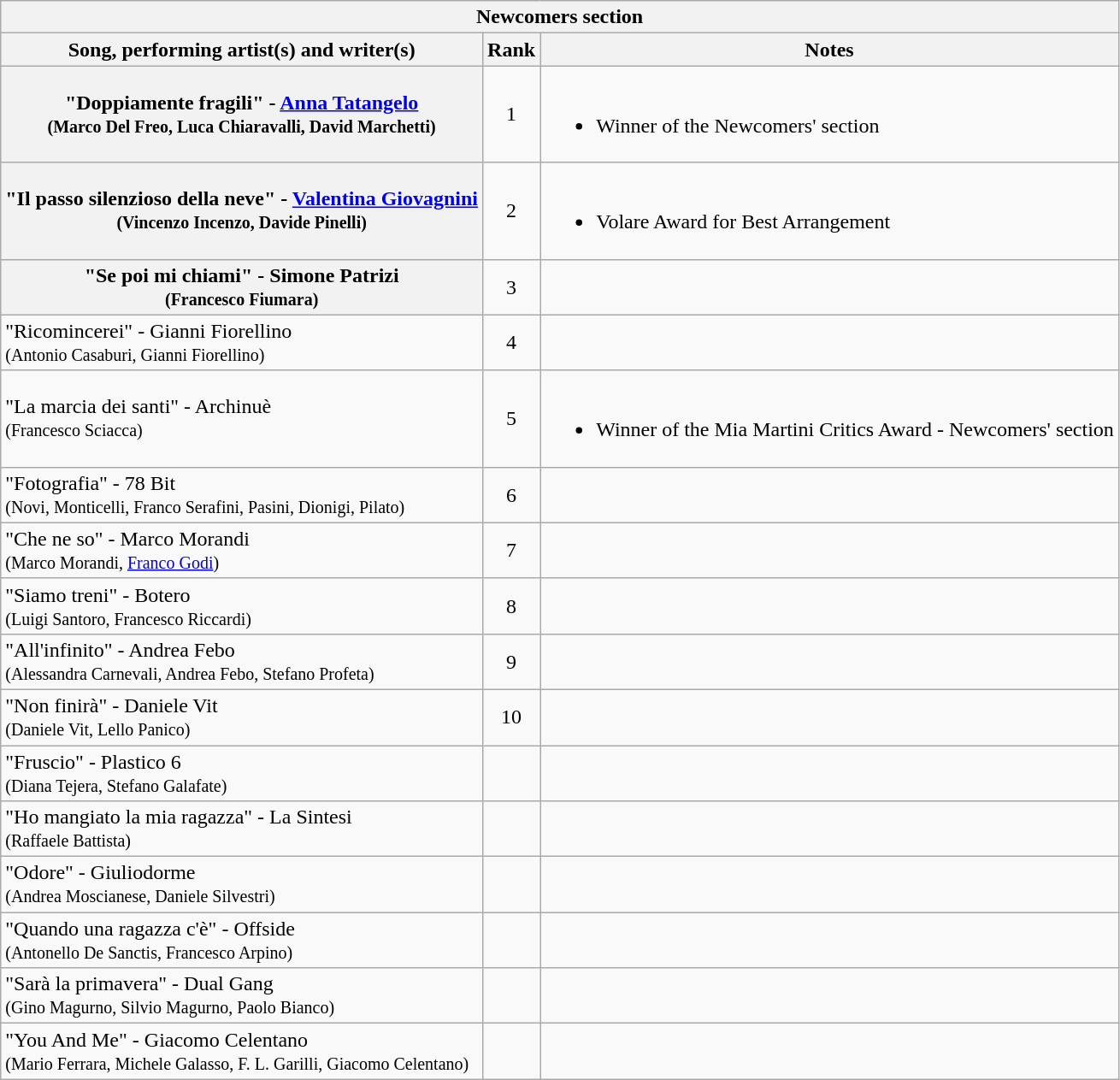<table class="plainrowheaders wikitable">
<tr>
<th colspan="3">Newcomers section</th>
</tr>
<tr>
<th>Song, performing artist(s) and writer(s)</th>
<th>Rank</th>
<th>Notes</th>
</tr>
<tr>
<th scope="row">"Doppiamente fragili" - <a href='#'>Anna Tatangelo</a> <br><small> 	(Marco Del Freo, Luca Chiaravalli, David Marchetti) </small></th>
<td align="center">1</td>
<td><br><ul><li>Winner of the Newcomers' section</li></ul></td>
</tr>
<tr>
<th scope="row">"Il passo silenzioso della neve" -  <a href='#'>Valentina Giovagnini</a> <br><small>  	 	(Vincenzo Incenzo, Davide Pinelli) 	 </small></th>
<td align="center">2</td>
<td><br><ul><li>Volare Award for Best Arrangement</li></ul></td>
</tr>
<tr>
<th scope="row">"Se poi mi chiami" - Simone Patrizi <br><small>  	(Francesco Fiumara) 	 </small></th>
<td align="center">3</td>
<td></td>
</tr>
<tr>
<td>"Ricomincerei" -  Gianni Fiorellino <br> <small>  	(Antonio Casaburi, Gianni Fiorellino) 	</small></td>
<td align="center">4</td>
<td></td>
</tr>
<tr>
<td>"La marcia dei santi" - Archinuè<br> <small>  	 	(Francesco Sciacca) 	 </small></td>
<td align="center">5</td>
<td><br><ul><li>Winner of the Mia Martini Critics Award - Newcomers' section</li></ul></td>
</tr>
<tr>
<td>"Fotografia" -  78 Bit <br><small>  	(Novi, Monticelli, Franco Serafini, Pasini, Dionigi, Pilato) 	</small></td>
<td align="center">6</td>
<td></td>
</tr>
<tr>
<td>"Che ne so" -  Marco Morandi <br> <small>  	(Marco Morandi, <a href='#'>Franco Godi</a>) 	 </small></td>
<td align="center">7</td>
<td></td>
</tr>
<tr>
<td>"Siamo treni" - Botero<br><small>  	(Luigi Santoro, Francesco Riccardi) 	 </small></td>
<td align="center">8</td>
<td></td>
</tr>
<tr>
<td>"All'infinito" - Andrea Febo<br><small>  	 	(Alessandra Carnevali, Andrea Febo, Stefano Profeta) 	</small></td>
<td align="center">9</td>
<td></td>
</tr>
<tr>
<td>"Non finirà" - Daniele Vit <br><small>  	 	(Daniele Vit, Lello Panico) 	 </small></td>
<td align="center">10</td>
<td></td>
</tr>
<tr>
<td>"Fruscio" -  Plastico 6<br> <small>  	(Diana Tejera, Stefano Galafate) 	 </small></td>
<td></td>
<td></td>
</tr>
<tr>
<td>"Ho mangiato la mia ragazza" - La Sintesi <br> <small>  	(Raffaele Battista) 	 </small></td>
<td></td>
<td></td>
</tr>
<tr>
<td>"Odore" - Giuliodorme<br><small>  	(Andrea Moscianese, Daniele Silvestri) 	 </small></td>
<td></td>
<td></td>
</tr>
<tr>
<td>"Quando una ragazza c'è" - Offside<br><small>  	(Antonello De Sanctis, Francesco Arpino) 	 </small></td>
<td></td>
<td></td>
</tr>
<tr>
<td>"Sarà la primavera" - Dual Gang <br><small>  	 	(Gino Magurno, Silvio Magurno, Paolo Bianco) 	 </small></td>
<td></td>
<td></td>
</tr>
<tr>
<td>"You And Me" - Giacomo Celentano<br><small>  	(Mario Ferrara, Michele Galasso, F. L. Garilli, Giacomo Celentano)</small></td>
<td></td>
</tr>
</table>
